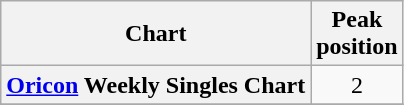<table class="wikitable plainrowheaders" style="text-align:center;">
<tr>
<th>Chart</th>
<th>Peak<br>position</th>
</tr>
<tr>
<th scope="row"><a href='#'>Oricon</a> Weekly Singles Chart</th>
<td style="text-align:center;">2</td>
</tr>
<tr>
</tr>
</table>
